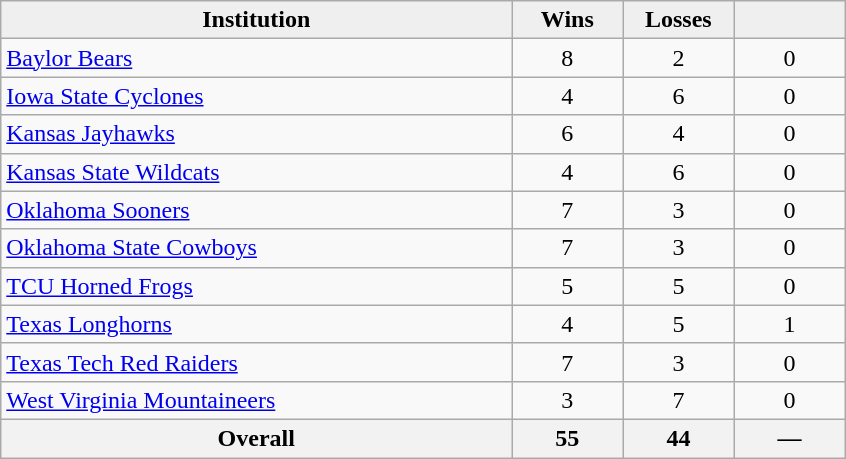<table class="wikitable sortable" style="text-align:center;">
<tr>
<th text-align:center;" style="background:#efefef; style=; width:250pt;">Institution</th>
<th text-align:center;" style="background:#efefef; style=; width:50pt;">Wins</th>
<th text-align:center;" style="background:#efefef; style=; width:50pt;">Losses</th>
<th text-align:center;" style="background:#efefef; style=; width:50pt;"></th>
</tr>
<tr>
<td align=left><a href='#'>Baylor Bears</a></td>
<td>8</td>
<td>2</td>
<td>0</td>
</tr>
<tr>
<td align=left><a href='#'>Iowa State Cyclones</a></td>
<td>4</td>
<td>6</td>
<td>0</td>
</tr>
<tr>
<td align=left><a href='#'>Kansas Jayhawks</a></td>
<td>6</td>
<td>4</td>
<td>0</td>
</tr>
<tr>
<td align=left><a href='#'>Kansas State Wildcats</a></td>
<td>4</td>
<td>6</td>
<td>0</td>
</tr>
<tr>
<td align=left><a href='#'>Oklahoma Sooners</a></td>
<td>7</td>
<td>3</td>
<td>0</td>
</tr>
<tr>
<td align=left><a href='#'>Oklahoma State Cowboys</a></td>
<td>7</td>
<td>3</td>
<td>0</td>
</tr>
<tr>
<td align=left><a href='#'>TCU Horned Frogs</a></td>
<td>5</td>
<td>5</td>
<td>0</td>
</tr>
<tr>
<td align=left><a href='#'>Texas Longhorns</a></td>
<td>4</td>
<td>5</td>
<td>1</td>
</tr>
<tr>
<td align=left><a href='#'>Texas Tech Red Raiders</a></td>
<td>7</td>
<td>3</td>
<td>0</td>
</tr>
<tr>
<td align=left><a href='#'>West Virginia Mountaineers</a></td>
<td>3</td>
<td>7</td>
<td>0</td>
</tr>
<tr class="sortbottom">
<th>Overall</th>
<th>55</th>
<th>44</th>
<th>—</th>
</tr>
</table>
